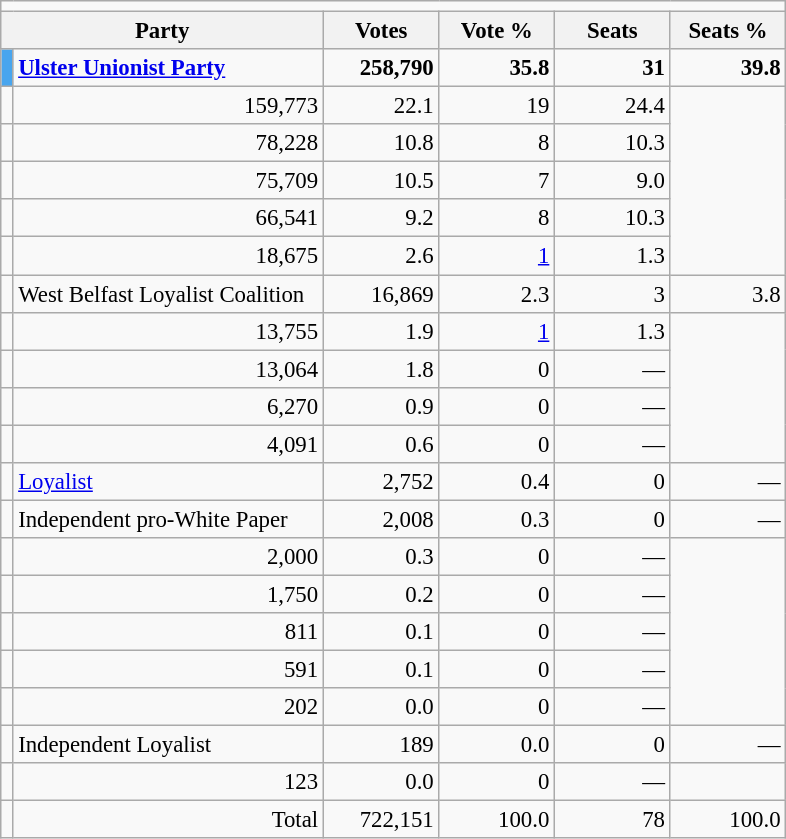<table class="wikitable" style="text-align:right; font-size:95%; margin-bottom:0">
<tr>
<td colspan=10></td>
</tr>
<tr>
<th style="width:70px;" colspan="2">Party</th>
<th style="width:70px;">Votes</th>
<th style="width:70px;">Vote %</th>
<th style="width:70px;">Seats</th>
<th style="width:70px;">Seats %</th>
</tr>
<tr>
<td width="1" bgcolor=48A5EE></td>
<th style="text-align:left; font-weight:normal; background:#F9F9F9" colspan="1" width="200"><strong><a href='#'>Ulster Unionist Party</a></strong></th>
<td><strong>258,790</strong></td>
<td style="text-align:right;"><strong>35.8</strong></td>
<td style="text-align:right;"><strong>31</strong></td>
<td style="text-align:right;"><strong>39.8</strong></td>
</tr>
<tr>
<td></td>
<td style="text-align:right;">159,773</td>
<td style="text-align:right;">22.1</td>
<td style="text-align:right;">19</td>
<td style="text-align:right;">24.4</td>
</tr>
<tr>
<td></td>
<td style="text-align:right;">78,228</td>
<td style="text-align:right;">10.8</td>
<td style="text-align:right;">8</td>
<td style="text-align:right;">10.3</td>
</tr>
<tr>
<td></td>
<td style="text-align:right;">75,709</td>
<td style="text-align:right;">10.5</td>
<td style="text-align:right;">7</td>
<td style="text-align:right;">9.0</td>
</tr>
<tr>
<td></td>
<td style="text-align:right;">66,541</td>
<td style="text-align:right;">9.2</td>
<td style="text-align:right;">8</td>
<td style="text-align:right;">10.3</td>
</tr>
<tr>
<td></td>
<td style="text-align:right;">18,675</td>
<td style="text-align:right;">2.6</td>
<td style="text-align:right;"><a href='#'>1</a></td>
<td style="text-align:right;">1.3</td>
</tr>
<tr>
<td></td>
<td style="text-align:left;">West Belfast Loyalist Coalition</td>
<td style="text-align:right;">16,869</td>
<td style="text-align:right;">2.3</td>
<td style="text-align:right;">3</td>
<td style="text-align:right;">3.8</td>
</tr>
<tr>
<td></td>
<td style="text-align:right;">13,755</td>
<td style="text-align:right;">1.9</td>
<td style="text-align:right;"><a href='#'>1</a></td>
<td style="text-align:right;">1.3</td>
</tr>
<tr>
<td></td>
<td style="text-align:right;">13,064</td>
<td style="text-align:right;">1.8</td>
<td style="text-align:right;">0</td>
<td style="text-align:right;">—</td>
</tr>
<tr>
<td></td>
<td style="text-align:right;">6,270</td>
<td style="text-align:right;">0.9</td>
<td style="text-align:right;">0</td>
<td style="text-align:right;">—</td>
</tr>
<tr>
<td></td>
<td style="text-align:right;">4,091</td>
<td style="text-align:right;">0.6</td>
<td style="text-align:right;">0</td>
<td style="text-align:right;">—</td>
</tr>
<tr>
<td></td>
<td style="text-align:left;"><a href='#'>Loyalist</a></td>
<td style="text-align:right;">2,752</td>
<td style="text-align:right;">0.4</td>
<td style="text-align:right;">0</td>
<td style="text-align:right;">—</td>
</tr>
<tr>
<td></td>
<td style="text-align:left;">Independent pro-White Paper</td>
<td style="text-align:right;">2,008</td>
<td style="text-align:right;">0.3</td>
<td style="text-align:right;">0</td>
<td style="text-align:right;">—</td>
</tr>
<tr>
<td></td>
<td style="text-align:right;">2,000</td>
<td style="text-align:right;">0.3</td>
<td style="text-align:right;">0</td>
<td style="text-align:right;">—</td>
</tr>
<tr>
<td></td>
<td style="text-align:right;">1,750</td>
<td style="text-align:right;">0.2</td>
<td style="text-align:right;">0</td>
<td style="text-align:right;">—</td>
</tr>
<tr>
<td></td>
<td style="text-align:right;">811</td>
<td style="text-align:right;">0.1</td>
<td style="text-align:right;">0</td>
<td style="text-align:right;">—</td>
</tr>
<tr>
<td></td>
<td style="text-align:right;">591</td>
<td style="text-align:right;">0.1</td>
<td style="text-align:right;">0</td>
<td style="text-align:right;">—</td>
</tr>
<tr>
<td></td>
<td style="text-align:right;">202</td>
<td style="text-align:right;">0.0</td>
<td style="text-align:right;">0</td>
<td style="text-align:right;">—</td>
</tr>
<tr>
<td></td>
<td style="text-align:left;">Independent Loyalist</td>
<td style="text-align:right;">189</td>
<td style="text-align:right;">0.0</td>
<td style="text-align:right;">0</td>
<td style="text-align:right;">—</td>
</tr>
<tr>
<td></td>
<td style="text-align:right;">123</td>
<td style="text-align:right;">0.0</td>
<td style="text-align:right;">0</td>
<td style="text-align:right;">—</td>
</tr>
<tr>
<td></td>
<td>Total</td>
<td>722,151</td>
<td>100.0</td>
<td>78</td>
<td>100.0</td>
</tr>
</table>
